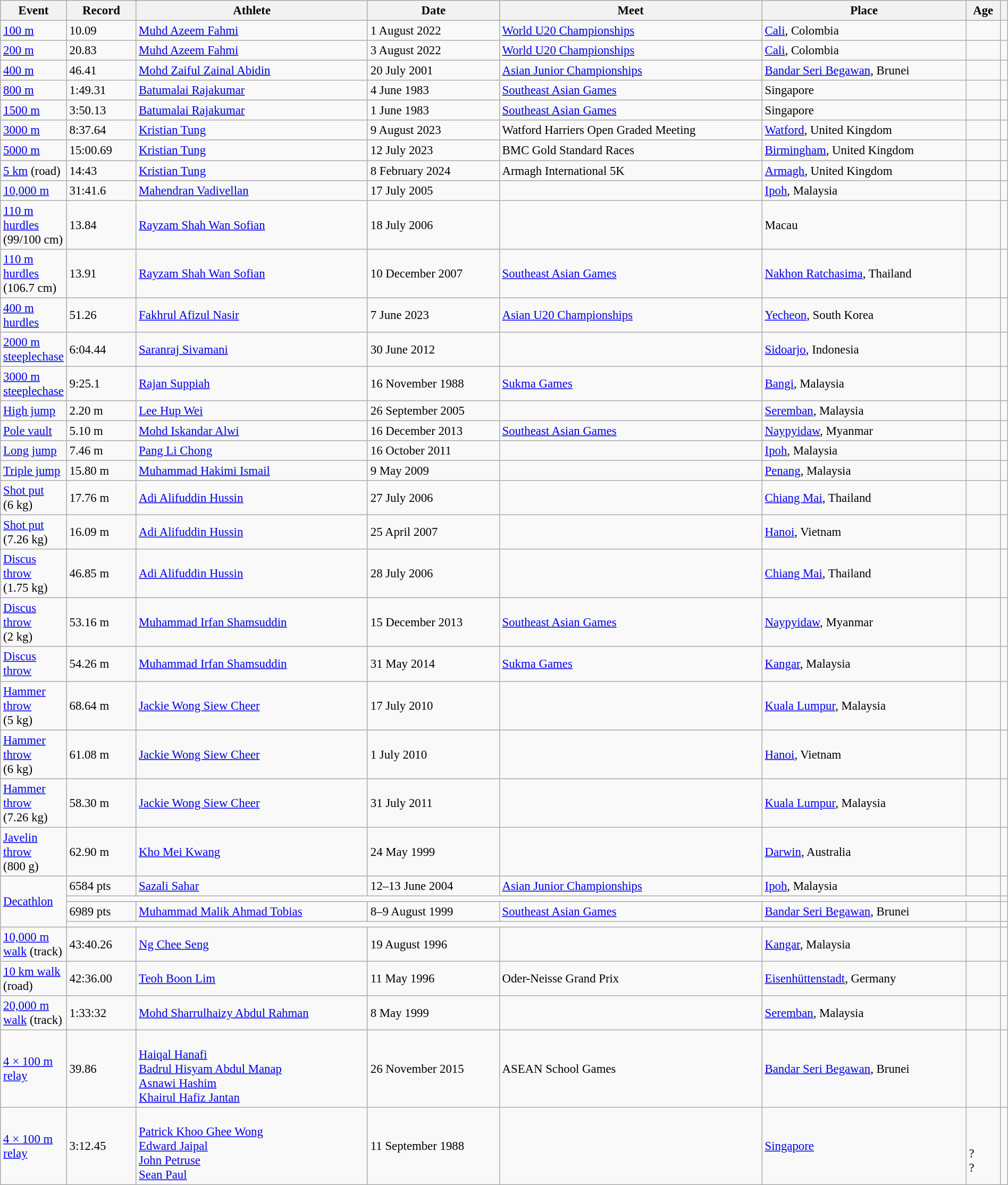<table class="wikitable" style="font-size:95%; width: 100%;">
<tr>
<th width=50>Event</th>
<th width=80>Record</th>
<th>Athlete</th>
<th>Date</th>
<th>Meet</th>
<th>Place</th>
<th>Age</th>
<th></th>
</tr>
<tr>
<td><a href='#'>100 m</a></td>
<td>10.09  </td>
<td><a href='#'>Muhd Azeem Fahmi</a></td>
<td>1 August 2022</td>
<td><a href='#'>World U20 Championships</a></td>
<td><a href='#'>Cali</a>, Colombia</td>
<td></td>
<td></td>
</tr>
<tr>
<td><a href='#'>200 m</a></td>
<td>20.83  </td>
<td><a href='#'>Muhd Azeem Fahmi</a></td>
<td>3 August 2022</td>
<td><a href='#'>World U20 Championships</a></td>
<td><a href='#'>Cali</a>, Colombia</td>
<td></td>
<td></td>
</tr>
<tr>
<td><a href='#'>400 m</a></td>
<td>46.41</td>
<td><a href='#'>Mohd Zaiful Zainal Abidin</a></td>
<td>20 July 2001</td>
<td><a href='#'>Asian Junior Championships</a></td>
<td><a href='#'>Bandar Seri Begawan</a>, Brunei</td>
<td></td>
<td></td>
</tr>
<tr>
<td><a href='#'>800 m</a></td>
<td>1:49.31</td>
<td><a href='#'>Batumalai Rajakumar</a></td>
<td>4 June 1983</td>
<td><a href='#'>Southeast Asian Games</a></td>
<td>Singapore</td>
<td></td>
<td></td>
</tr>
<tr>
<td><a href='#'>1500 m</a></td>
<td>3:50.13</td>
<td><a href='#'>Batumalai Rajakumar</a></td>
<td>1 June 1983</td>
<td><a href='#'>Southeast Asian Games</a></td>
<td>Singapore</td>
<td></td>
<td></td>
</tr>
<tr>
<td><a href='#'>3000 m</a></td>
<td>8:37.64</td>
<td><a href='#'>Kristian Tung</a></td>
<td>9 August 2023</td>
<td>Watford Harriers Open Graded Meeting</td>
<td><a href='#'>Watford</a>, United Kingdom</td>
<td></td>
<td></td>
</tr>
<tr>
<td><a href='#'>5000 m</a></td>
<td>15:00.69</td>
<td><a href='#'>Kristian Tung</a></td>
<td>12 July 2023</td>
<td>BMC Gold Standard Races</td>
<td><a href='#'>Birmingham</a>, United Kingdom</td>
<td></td>
<td></td>
</tr>
<tr>
<td><a href='#'>5 km</a> (road)</td>
<td>14:43</td>
<td><a href='#'>Kristian Tung</a></td>
<td>8 February 2024</td>
<td>Armagh International 5K</td>
<td><a href='#'>Armagh</a>, United Kingdom</td>
<td></td>
<td></td>
</tr>
<tr>
<td><a href='#'>10,000 m</a></td>
<td>31:41.6 </td>
<td><a href='#'>Mahendran Vadivellan</a></td>
<td>17 July 2005</td>
<td></td>
<td><a href='#'>Ipoh</a>, Malaysia</td>
<td></td>
<td></td>
</tr>
<tr>
<td><a href='#'>110 m hurdles</a> (99/100 cm)</td>
<td>13.84</td>
<td><a href='#'>Rayzam Shah Wan Sofian</a></td>
<td>18 July 2006</td>
<td></td>
<td>Macau</td>
<td></td>
<td></td>
</tr>
<tr>
<td><a href='#'>110 m hurdles</a> (106.7 cm)</td>
<td>13.91</td>
<td><a href='#'>Rayzam Shah Wan Sofian</a></td>
<td>10 December 2007</td>
<td><a href='#'>Southeast Asian Games</a></td>
<td><a href='#'>Nakhon Ratchasima</a>, Thailand</td>
<td></td>
<td></td>
</tr>
<tr>
<td><a href='#'>400 m hurdles</a></td>
<td>51.26</td>
<td><a href='#'>Fakhrul Afizul Nasir</a></td>
<td>7 June 2023</td>
<td><a href='#'>Asian U20 Championships</a></td>
<td><a href='#'>Yecheon</a>, South Korea</td>
<td></td>
<td></td>
</tr>
<tr>
<td><a href='#'>2000 m steeplechase</a></td>
<td>6:04.44</td>
<td><a href='#'>Saranraj Sivamani</a></td>
<td>30 June 2012</td>
<td></td>
<td><a href='#'>Sidoarjo</a>, Indonesia</td>
<td></td>
<td></td>
</tr>
<tr>
<td><a href='#'>3000 m steeplechase</a></td>
<td>9:25.1 </td>
<td><a href='#'>Rajan Suppiah</a></td>
<td>16 November 1988</td>
<td><a href='#'>Sukma Games</a></td>
<td><a href='#'>Bangi</a>, Malaysia</td>
<td></td>
<td></td>
</tr>
<tr>
<td><a href='#'>High jump</a></td>
<td>2.20 m</td>
<td><a href='#'>Lee Hup Wei</a></td>
<td>26 September 2005</td>
<td></td>
<td><a href='#'>Seremban</a>, Malaysia</td>
<td></td>
<td></td>
</tr>
<tr>
<td><a href='#'>Pole vault</a></td>
<td>5.10 m</td>
<td><a href='#'>Mohd Iskandar Alwi</a></td>
<td>16 December 2013</td>
<td><a href='#'>Southeast Asian Games</a></td>
<td><a href='#'>Naypyidaw</a>, Myanmar</td>
<td></td>
<td></td>
</tr>
<tr>
<td><a href='#'>Long jump</a></td>
<td>7.46 m</td>
<td><a href='#'>Pang Li Chong</a></td>
<td>16 October 2011</td>
<td></td>
<td><a href='#'>Ipoh</a>, Malaysia</td>
<td></td>
<td></td>
</tr>
<tr>
<td><a href='#'>Triple jump</a></td>
<td>15.80 m</td>
<td><a href='#'>Muhammad Hakimi Ismail</a></td>
<td>9 May 2009</td>
<td></td>
<td><a href='#'>Penang</a>, Malaysia</td>
<td></td>
<td></td>
</tr>
<tr>
<td><a href='#'>Shot put</a><br>(6 kg)</td>
<td>17.76 m</td>
<td><a href='#'>Adi Alifuddin Hussin</a></td>
<td>27 July 2006</td>
<td></td>
<td><a href='#'>Chiang Mai</a>, Thailand</td>
<td></td>
<td></td>
</tr>
<tr>
<td><a href='#'>Shot put</a><br>(7.26 kg)</td>
<td>16.09 m</td>
<td><a href='#'>Adi Alifuddin Hussin</a></td>
<td>25 April 2007</td>
<td></td>
<td><a href='#'>Hanoi</a>, Vietnam</td>
<td></td>
<td></td>
</tr>
<tr>
<td><a href='#'>Discus throw</a><br>(1.75 kg)</td>
<td>46.85 m</td>
<td><a href='#'>Adi Alifuddin Hussin</a></td>
<td>28 July 2006</td>
<td></td>
<td><a href='#'>Chiang Mai</a>, Thailand</td>
<td></td>
<td></td>
</tr>
<tr>
<td><a href='#'>Discus throw</a><br>(2 kg)</td>
<td>53.16 m</td>
<td><a href='#'>Muhammad Irfan Shamsuddin</a></td>
<td>15 December 2013</td>
<td><a href='#'>Southeast Asian Games</a></td>
<td><a href='#'>Naypyidaw</a>, Myanmar</td>
<td></td>
<td></td>
</tr>
<tr>
<td><a href='#'>Discus throw</a></td>
<td>54.26 m</td>
<td><a href='#'>Muhammad Irfan Shamsuddin</a></td>
<td>31 May 2014</td>
<td><a href='#'>Sukma Games</a></td>
<td><a href='#'>Kangar</a>, Malaysia</td>
<td></td>
<td></td>
</tr>
<tr>
<td><a href='#'>Hammer throw</a><br>(5 kg)</td>
<td>68.64 m</td>
<td><a href='#'>Jackie Wong Siew Cheer</a></td>
<td>17 July 2010</td>
<td></td>
<td><a href='#'>Kuala Lumpur</a>, Malaysia</td>
<td></td>
<td></td>
</tr>
<tr>
<td><a href='#'>Hammer throw</a><br>(6 kg)</td>
<td>61.08 m</td>
<td><a href='#'>Jackie Wong Siew Cheer</a></td>
<td>1 July 2010</td>
<td></td>
<td><a href='#'>Hanoi</a>, Vietnam</td>
<td></td>
<td></td>
</tr>
<tr>
<td><a href='#'>Hammer throw</a><br>(7.26 kg)</td>
<td>58.30 m</td>
<td><a href='#'>Jackie Wong Siew Cheer</a></td>
<td>31 July 2011</td>
<td></td>
<td><a href='#'>Kuala Lumpur</a>, Malaysia</td>
<td></td>
<td></td>
</tr>
<tr>
<td><a href='#'>Javelin throw</a><br>(800 g)</td>
<td>62.90 m</td>
<td><a href='#'>Kho Mei Kwang</a></td>
<td>24 May 1999</td>
<td></td>
<td><a href='#'>Darwin</a>, Australia</td>
<td></td>
<td></td>
</tr>
<tr>
<td rowspan=4><a href='#'>Decathlon</a></td>
<td>6584 pts</td>
<td><a href='#'>Sazali Sahar</a></td>
<td>12–13 June 2004</td>
<td><a href='#'>Asian Junior Championships</a></td>
<td><a href='#'>Ipoh</a>, Malaysia</td>
<td></td>
<td></td>
</tr>
<tr>
<td colspan=6></td>
<td></td>
</tr>
<tr>
<td>6989 pts </td>
<td><a href='#'>Muhammad Malik Ahmad Tobias</a></td>
<td>8–9 August 1999</td>
<td><a href='#'>Southeast Asian Games</a></td>
<td><a href='#'>Bandar Seri Begawan</a>, Brunei</td>
<td></td>
<td></td>
</tr>
<tr>
<td colspan=6></td>
<td></td>
</tr>
<tr>
<td><a href='#'>10,000 m walk</a> (track)</td>
<td>43:40.26</td>
<td><a href='#'>Ng Chee Seng</a></td>
<td>19 August 1996</td>
<td></td>
<td><a href='#'>Kangar</a>, Malaysia</td>
<td></td>
<td></td>
</tr>
<tr>
<td><a href='#'>10 km walk</a> (road)</td>
<td>42:36.00</td>
<td><a href='#'>Teoh Boon Lim</a></td>
<td>11 May 1996</td>
<td>Oder-Neisse Grand Prix</td>
<td><a href='#'>Eisenhüttenstadt</a>, Germany</td>
<td></td>
<td></td>
</tr>
<tr>
<td><a href='#'>20,000 m walk</a> (track)</td>
<td>1:33:32</td>
<td><a href='#'>Mohd Sharrulhaizy Abdul Rahman</a></td>
<td>8 May 1999</td>
<td></td>
<td><a href='#'>Seremban</a>, Malaysia</td>
<td></td>
<td></td>
</tr>
<tr>
<td><a href='#'>4 × 100 m relay</a></td>
<td>39.86</td>
<td><br><a href='#'>Haiqal Hanafi</a><br><a href='#'>Badrul Hisyam Abdul Manap</a><br><a href='#'>Asnawi Hashim</a><br><a href='#'>Khairul Hafiz Jantan</a></td>
<td>26 November 2015</td>
<td>ASEAN School Games</td>
<td><a href='#'>Bandar Seri Begawan</a>, Brunei</td>
<td><br><br><br></td>
<td></td>
</tr>
<tr>
<td><a href='#'>4 × 100 m relay</a></td>
<td>3:12.45</td>
<td><br><a href='#'>Patrick Khoo Ghee Wong</a><br><a href='#'>Edward Jaipal</a><br><a href='#'>John Petruse</a><br><a href='#'>Sean Paul</a></td>
<td>11 September 1988</td>
<td></td>
<td><a href='#'>Singapore</a></td>
<td><br><br>?<br>?</td>
<td></td>
</tr>
</table>
